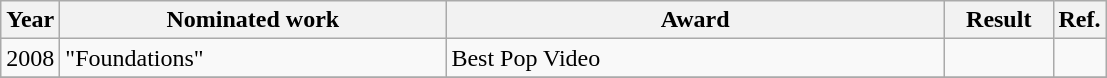<table class="wikitable">
<tr>
<th>Year</th>
<th width="250">Nominated work</th>
<th width="325">Award</th>
<th width="65">Result</th>
<th>Ref.</th>
</tr>
<tr>
<td align="center">2008</td>
<td>"Foundations"</td>
<td>Best Pop Video</td>
<td></td>
<td align="center"></td>
</tr>
<tr>
</tr>
</table>
